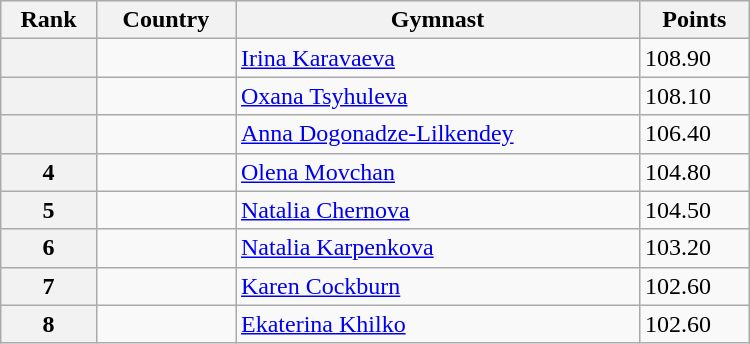<table class="wikitable" width=500>
<tr bgcolor="#efefef">
<th>Rank</th>
<th>Country</th>
<th>Gymnast</th>
<th>Points</th>
</tr>
<tr>
<th></th>
<td></td>
<td><a href='#'>Irina Karavaeva</a></td>
<td>108.90</td>
</tr>
<tr>
<th></th>
<td></td>
<td><a href='#'>Oxana Tsyhuleva</a></td>
<td>108.10</td>
</tr>
<tr>
<th></th>
<td></td>
<td><a href='#'>Anna Dogonadze-Lilkendey</a></td>
<td>106.40</td>
</tr>
<tr>
<th>4</th>
<td></td>
<td><a href='#'>Olena Movchan</a></td>
<td>104.80</td>
</tr>
<tr>
<th>5</th>
<td></td>
<td><a href='#'>Natalia Chernova</a></td>
<td>104.50</td>
</tr>
<tr>
<th>6</th>
<td></td>
<td><a href='#'>Natalia Karpenkova</a></td>
<td>103.20</td>
</tr>
<tr>
<th>7</th>
<td></td>
<td><a href='#'>Karen Cockburn</a></td>
<td>102.60</td>
</tr>
<tr>
<th>8</th>
<td></td>
<td><a href='#'>Ekaterina Khilko</a></td>
<td>102.60</td>
</tr>
</table>
